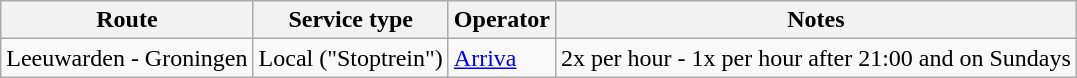<table class="wikitable">
<tr>
<th>Route</th>
<th>Service type</th>
<th>Operator</th>
<th>Notes</th>
</tr>
<tr>
<td>Leeuwarden - Groningen</td>
<td>Local ("Stoptrein")</td>
<td><a href='#'>Arriva</a></td>
<td>2x per hour - 1x per hour after 21:00 and on Sundays</td>
</tr>
</table>
